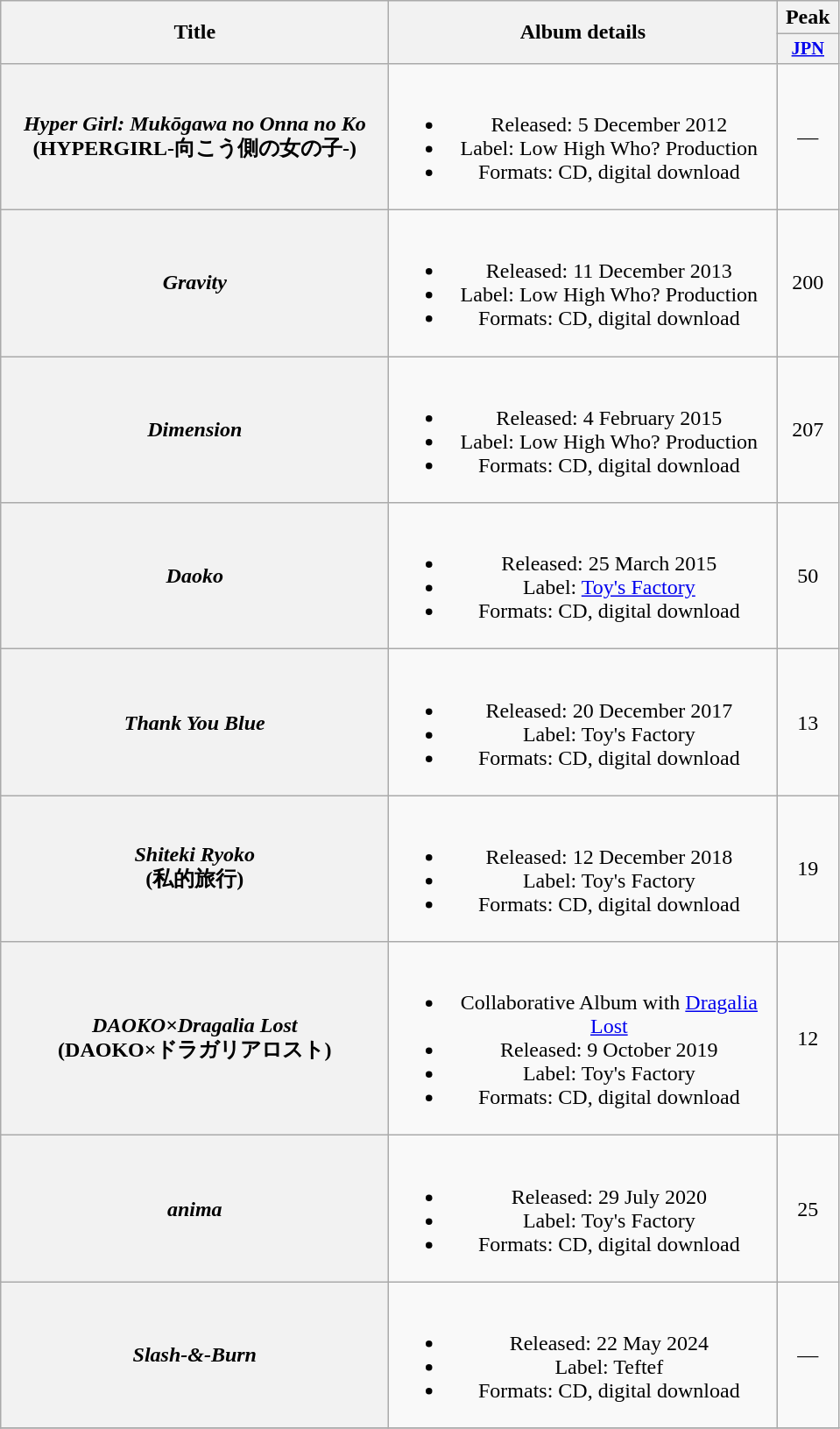<table class="wikitable plainrowheaders" style="text-align:center;">
<tr>
<th scope="col" rowspan="2" style="width:18em;">Title</th>
<th scope="col" rowspan="2" style="width:18em;">Album details</th>
<th scope="col">Peak</th>
</tr>
<tr>
<th scope="col" style="width:3em;font-size:85%;"><a href='#'>JPN</a><br></th>
</tr>
<tr>
<th scope="row"><em>Hyper Girl: Mukōgawa no Onna no Ko</em><br>(HYPERGIRL-向こう側の女の子-)</th>
<td><br><ul><li>Released: 5 December 2012</li><li>Label: Low High Who? Production</li><li>Formats: CD, digital download</li></ul></td>
<td>—</td>
</tr>
<tr>
<th scope="row"><em>Gravity</em></th>
<td><br><ul><li>Released: 11 December 2013</li><li>Label: Low High Who? Production</li><li>Formats: CD, digital download</li></ul></td>
<td>200</td>
</tr>
<tr>
<th scope="row"><em>Dimension</em></th>
<td><br><ul><li>Released: 4 February 2015</li><li>Label: Low High Who? Production</li><li>Formats: CD, digital download</li></ul></td>
<td>207</td>
</tr>
<tr>
<th scope="row"><em>Daoko</em></th>
<td><br><ul><li>Released: 25 March 2015</li><li>Label: <a href='#'>Toy's Factory</a></li><li>Formats: CD, digital download</li></ul></td>
<td>50</td>
</tr>
<tr>
<th scope="row"><em>Thank You Blue</em></th>
<td><br><ul><li>Released: 20 December 2017</li><li>Label: Toy's Factory</li><li>Formats: CD, digital download</li></ul></td>
<td>13</td>
</tr>
<tr>
<th scope="row"><em>Shiteki Ryoko</em><br>(私的旅行)</th>
<td><br><ul><li>Released: 12 December 2018</li><li>Label: Toy's Factory</li><li>Formats: CD, digital download</li></ul></td>
<td>19</td>
</tr>
<tr>
<th scope="row"><em>DAOKO×Dragalia Lost</em><br>(DAOKO×ドラガリアロスト)</th>
<td><br><ul><li>Collaborative Album with <a href='#'>Dragalia Lost</a></li><li>Released: 9 October 2019</li><li>Label: Toy's Factory</li><li>Formats: CD, digital download</li></ul></td>
<td>12</td>
</tr>
<tr>
<th scope="row"><em>anima</em></th>
<td><br><ul><li>Released: 29 July 2020</li><li>Label: Toy's Factory</li><li>Formats: CD, digital download</li></ul></td>
<td>25</td>
</tr>
<tr>
<th scope="row"><em>Slash-&-Burn</em></th>
<td><br><ul><li>Released: 22 May 2024</li><li>Label: Teftef</li><li>Formats: CD, digital download</li></ul></td>
<td>—</td>
</tr>
<tr>
</tr>
</table>
